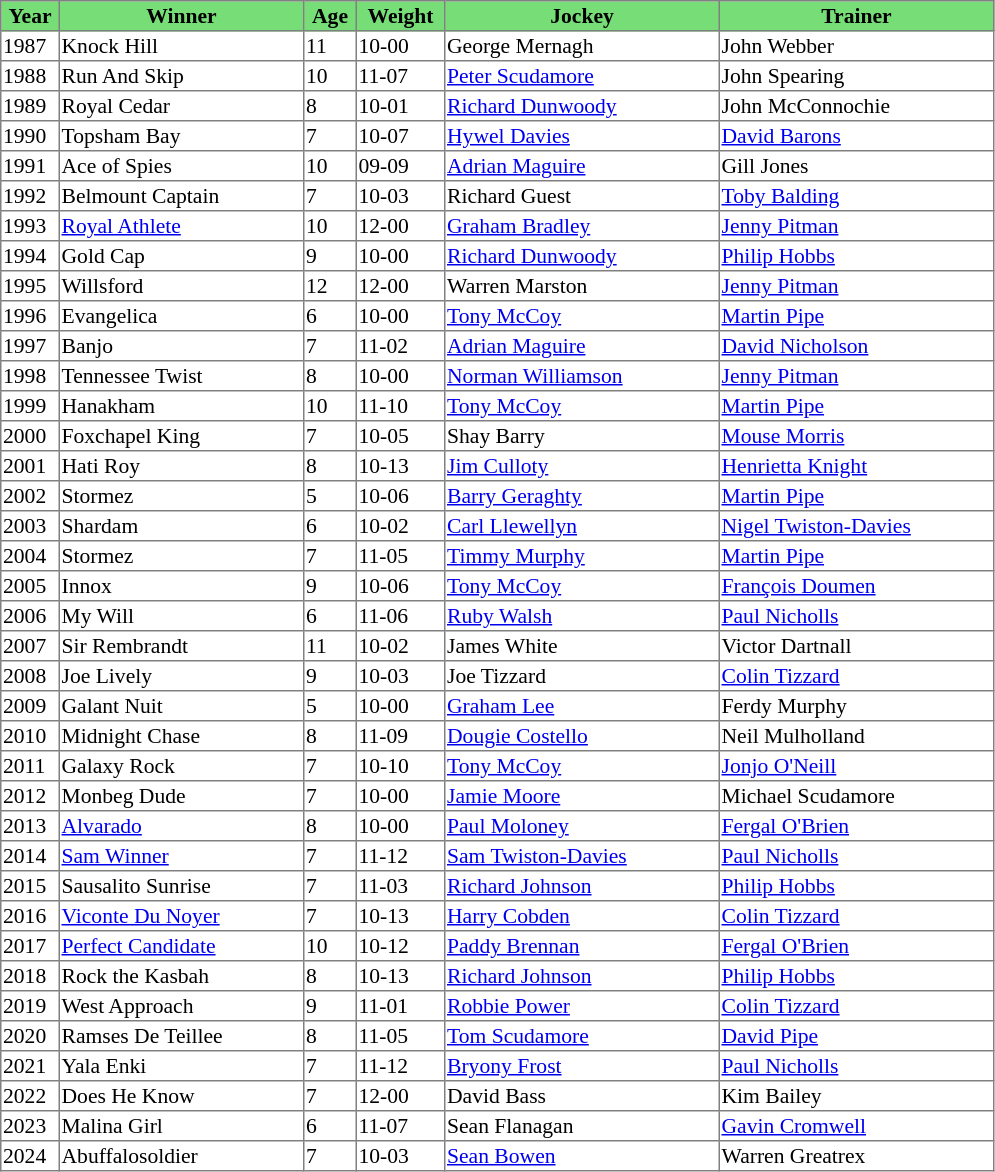<table class = "sortable" | border="1" style="border-collapse: collapse; font-size:90%">
<tr style="background:#7d7; text-align:center;">
<th style="width:36px;"><strong>Year</strong><br></th>
<th style="width:160px;"><strong>Winner</strong><br></th>
<th style="width:32px;"><strong>Age</strong><br></th>
<th style="width:56px;"><strong>Weight</strong><br></th>
<th style="width:180px;"><strong>Jockey</strong><br></th>
<th style="width:180px;"><strong>Trainer</strong><br></th>
</tr>
<tr>
<td>1987</td>
<td>Knock Hill</td>
<td>11</td>
<td>10-00</td>
<td>George Mernagh</td>
<td>John Webber</td>
</tr>
<tr>
<td>1988</td>
<td>Run And Skip</td>
<td>10</td>
<td>11-07</td>
<td><a href='#'>Peter Scudamore</a></td>
<td>John Spearing</td>
</tr>
<tr>
<td>1989</td>
<td>Royal Cedar</td>
<td>8</td>
<td>10-01</td>
<td><a href='#'>Richard Dunwoody</a></td>
<td>John McConnochie</td>
</tr>
<tr>
<td>1990</td>
<td>Topsham Bay</td>
<td>7</td>
<td>10-07</td>
<td><a href='#'>Hywel Davies</a></td>
<td><a href='#'>David Barons</a></td>
</tr>
<tr>
<td>1991</td>
<td>Ace of Spies</td>
<td>10</td>
<td>09-09</td>
<td><a href='#'>Adrian Maguire</a></td>
<td>Gill Jones</td>
</tr>
<tr>
<td>1992</td>
<td>Belmount Captain</td>
<td>7</td>
<td>10-03</td>
<td>Richard Guest</td>
<td><a href='#'>Toby Balding</a></td>
</tr>
<tr>
<td>1993</td>
<td><a href='#'>Royal Athlete</a></td>
<td>10</td>
<td>12-00</td>
<td><a href='#'>Graham Bradley</a></td>
<td><a href='#'>Jenny Pitman</a></td>
</tr>
<tr>
<td>1994</td>
<td>Gold Cap</td>
<td>9</td>
<td>10-00</td>
<td><a href='#'>Richard Dunwoody</a></td>
<td><a href='#'>Philip Hobbs</a></td>
</tr>
<tr>
<td>1995</td>
<td>Willsford</td>
<td>12</td>
<td>12-00</td>
<td>Warren Marston</td>
<td><a href='#'>Jenny Pitman</a></td>
</tr>
<tr>
<td>1996</td>
<td>Evangelica</td>
<td>6</td>
<td>10-00</td>
<td><a href='#'>Tony McCoy</a></td>
<td><a href='#'>Martin Pipe</a></td>
</tr>
<tr>
<td>1997</td>
<td>Banjo</td>
<td>7</td>
<td>11-02</td>
<td><a href='#'>Adrian Maguire</a></td>
<td><a href='#'>David Nicholson</a></td>
</tr>
<tr>
<td>1998</td>
<td>Tennessee Twist</td>
<td>8</td>
<td>10-00</td>
<td><a href='#'>Norman Williamson</a></td>
<td><a href='#'>Jenny Pitman</a></td>
</tr>
<tr>
<td>1999</td>
<td>Hanakham</td>
<td>10</td>
<td>11-10</td>
<td><a href='#'>Tony McCoy</a></td>
<td><a href='#'>Martin Pipe</a></td>
</tr>
<tr>
<td>2000</td>
<td>Foxchapel King</td>
<td>7</td>
<td>10-05</td>
<td>Shay Barry</td>
<td><a href='#'>Mouse Morris</a></td>
</tr>
<tr>
<td>2001</td>
<td>Hati Roy</td>
<td>8</td>
<td>10-13</td>
<td><a href='#'>Jim Culloty</a></td>
<td><a href='#'>Henrietta Knight</a></td>
</tr>
<tr>
<td>2002</td>
<td>Stormez</td>
<td>5</td>
<td>10-06</td>
<td><a href='#'>Barry Geraghty</a></td>
<td><a href='#'>Martin Pipe</a></td>
</tr>
<tr>
<td>2003</td>
<td>Shardam</td>
<td>6</td>
<td>10-02</td>
<td><a href='#'>Carl Llewellyn</a></td>
<td><a href='#'>Nigel Twiston-Davies</a></td>
</tr>
<tr>
<td>2004</td>
<td>Stormez</td>
<td>7</td>
<td>11-05</td>
<td><a href='#'>Timmy Murphy</a></td>
<td><a href='#'>Martin Pipe</a></td>
</tr>
<tr>
<td>2005</td>
<td>Innox</td>
<td>9</td>
<td>10-06</td>
<td><a href='#'>Tony McCoy</a></td>
<td><a href='#'>François Doumen</a></td>
</tr>
<tr>
<td>2006</td>
<td>My Will</td>
<td>6</td>
<td>11-06</td>
<td><a href='#'>Ruby Walsh</a></td>
<td><a href='#'>Paul Nicholls</a></td>
</tr>
<tr>
<td>2007</td>
<td>Sir Rembrandt</td>
<td>11</td>
<td>10-02</td>
<td>James White</td>
<td>Victor Dartnall</td>
</tr>
<tr>
<td>2008</td>
<td>Joe Lively</td>
<td>9</td>
<td>10-03</td>
<td>Joe Tizzard</td>
<td><a href='#'>Colin Tizzard</a></td>
</tr>
<tr>
<td>2009</td>
<td>Galant Nuit</td>
<td>5</td>
<td>10-00</td>
<td><a href='#'>Graham Lee</a></td>
<td>Ferdy Murphy</td>
</tr>
<tr>
<td>2010</td>
<td>Midnight Chase</td>
<td>8</td>
<td>11-09</td>
<td><a href='#'>Dougie Costello</a></td>
<td>Neil Mulholland</td>
</tr>
<tr>
<td>2011</td>
<td>Galaxy Rock</td>
<td>7</td>
<td>10-10</td>
<td><a href='#'>Tony McCoy</a></td>
<td><a href='#'>Jonjo O'Neill</a></td>
</tr>
<tr>
<td>2012</td>
<td>Monbeg Dude</td>
<td>7</td>
<td>10-00</td>
<td><a href='#'>Jamie Moore</a></td>
<td>Michael Scudamore</td>
</tr>
<tr>
<td>2013</td>
<td><a href='#'>Alvarado</a></td>
<td>8</td>
<td>10-00</td>
<td><a href='#'>Paul Moloney</a></td>
<td><a href='#'>Fergal O'Brien</a></td>
</tr>
<tr>
<td>2014</td>
<td><a href='#'>Sam Winner</a></td>
<td>7</td>
<td>11-12</td>
<td><a href='#'>Sam Twiston-Davies</a></td>
<td><a href='#'>Paul Nicholls</a></td>
</tr>
<tr>
<td>2015</td>
<td>Sausalito Sunrise</td>
<td>7</td>
<td>11-03</td>
<td><a href='#'>Richard Johnson</a></td>
<td><a href='#'>Philip Hobbs</a></td>
</tr>
<tr>
<td>2016</td>
<td><a href='#'>Viconte Du Noyer</a></td>
<td>7</td>
<td>10-13</td>
<td><a href='#'>Harry Cobden</a></td>
<td><a href='#'>Colin Tizzard</a></td>
</tr>
<tr>
<td>2017</td>
<td><a href='#'>Perfect Candidate</a></td>
<td>10</td>
<td>10-12</td>
<td><a href='#'>Paddy Brennan</a></td>
<td><a href='#'>Fergal O'Brien</a></td>
</tr>
<tr>
<td>2018</td>
<td>Rock the Kasbah</td>
<td>8</td>
<td>10-13</td>
<td><a href='#'>Richard Johnson</a></td>
<td><a href='#'>Philip Hobbs</a></td>
</tr>
<tr>
<td>2019</td>
<td>West Approach</td>
<td>9</td>
<td>11-01</td>
<td><a href='#'>Robbie Power</a></td>
<td><a href='#'>Colin Tizzard</a></td>
</tr>
<tr>
<td>2020</td>
<td>Ramses De Teillee</td>
<td>8</td>
<td>11-05</td>
<td><a href='#'>Tom Scudamore</a></td>
<td><a href='#'>David Pipe</a></td>
</tr>
<tr>
<td>2021</td>
<td>Yala Enki</td>
<td>7</td>
<td>11-12</td>
<td><a href='#'>Bryony Frost</a></td>
<td><a href='#'>Paul Nicholls</a></td>
</tr>
<tr>
<td>2022</td>
<td>Does He Know</td>
<td>7</td>
<td>12-00</td>
<td>David Bass</td>
<td>Kim Bailey</td>
</tr>
<tr>
<td>2023</td>
<td>Malina Girl</td>
<td>6</td>
<td>11-07</td>
<td>Sean Flanagan</td>
<td><a href='#'>Gavin Cromwell</a></td>
</tr>
<tr>
<td>2024</td>
<td>Abuffalosoldier</td>
<td>7</td>
<td>10-03</td>
<td><a href='#'>Sean Bowen</a></td>
<td>Warren Greatrex</td>
</tr>
</table>
